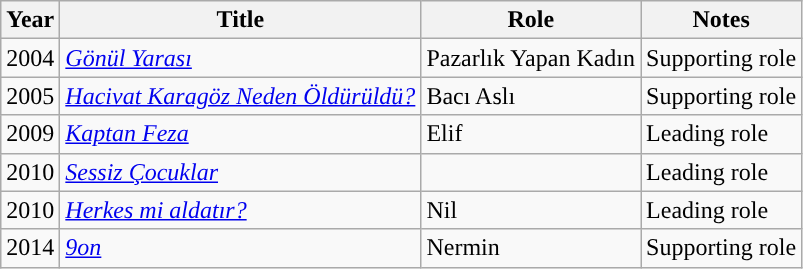<table class="wikitable">
<tr>
<th>Year</th>
<th>Title</th>
<th>Role</th>
<th>Notes</th>
</tr>
<tr>
<td>2004</td>
<td><em><a href='#'>Gönül Yarası</a></em></td>
<td>Pazarlık Yapan Kadın</td>
<td>Supporting role</td>
</tr>
<tr>
<td>2005</td>
<td><em><a href='#'>Hacivat Karagöz Neden Öldürüldü?</a></em></td>
<td>Bacı Aslı</td>
<td>Supporting role</td>
</tr>
<tr>
<td>2009</td>
<td><em><a href='#'>Kaptan Feza</a></em></td>
<td>Elif</td>
<td>Leading role</td>
</tr>
<tr>
<td>2010</td>
<td><em><a href='#'>Sessiz Çocuklar</a></em></td>
<td></td>
<td>Leading role</td>
</tr>
<tr>
<td>2010</td>
<td><em><a href='#'>Herkes mi aldatır?</a></em></td>
<td>Nil</td>
<td>Leading role</td>
</tr>
<tr>
<td>2014</td>
<td><a href='#'><em>9on</em></a></td>
<td>Nermin</td>
<td>Supporting role</td>
</tr>
</table>
